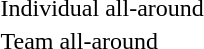<table>
<tr>
<td>Individual all-around</td>
<td><br></td>
<td></td>
<td></td>
</tr>
<tr>
<td>Team all-around</td>
<td></td>
<td></td>
<td></td>
</tr>
</table>
